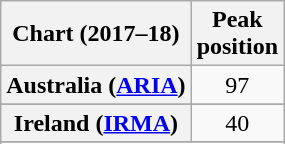<table class="wikitable sortable plainrowheaders" style="text-align:center">
<tr>
<th scope="col">Chart (2017–18)</th>
<th scope="col">Peak<br> position</th>
</tr>
<tr>
<th scope="row">Australia (<a href='#'>ARIA</a>)</th>
<td>97</td>
</tr>
<tr>
</tr>
<tr>
</tr>
<tr>
</tr>
<tr>
</tr>
<tr>
</tr>
<tr>
</tr>
<tr>
</tr>
<tr>
</tr>
<tr>
</tr>
<tr>
</tr>
<tr>
<th scope="row">Ireland (<a href='#'>IRMA</a>)</th>
<td>40</td>
</tr>
<tr>
</tr>
<tr>
</tr>
<tr>
</tr>
<tr>
</tr>
<tr>
</tr>
<tr>
</tr>
<tr>
</tr>
<tr>
</tr>
<tr>
</tr>
<tr>
</tr>
<tr>
</tr>
<tr>
</tr>
</table>
